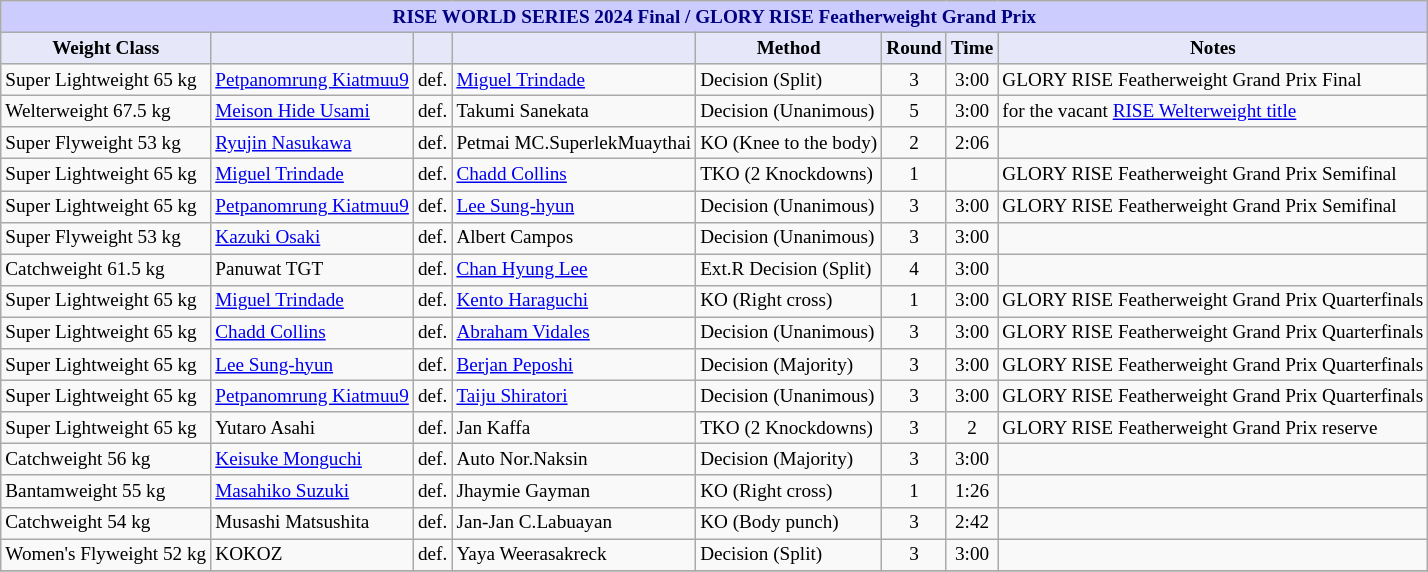<table class="wikitable" style="font-size: 80%;">
<tr>
<th colspan="8" style="background-color: #ccf; color: #000080; text-align: center;"><strong>RISE WORLD SERIES 2024 Final / GLORY RISE Featherweight Grand Prix</strong></th>
</tr>
<tr>
<th colspan="1" style="background-color: #E6E8FA; color: #000000; text-align: center;">Weight Class</th>
<th colspan="1" style="background-color: #E6E8FA; color: #000000; text-align: center;"></th>
<th colspan="1" style="background-color: #E6E8FA; color: #000000; text-align: center;"></th>
<th colspan="1" style="background-color: #E6E8FA; color: #000000; text-align: center;"></th>
<th colspan="1" style="background-color: #E6E8FA; color: #000000; text-align: center;">Method</th>
<th colspan="1" style="background-color: #E6E8FA; color: #000000; text-align: center;">Round</th>
<th colspan="1" style="background-color: #E6E8FA; color: #000000; text-align: center;">Time</th>
<th colspan="1" style="background-color: #E6E8FA; color: #000000; text-align: center;">Notes</th>
</tr>
<tr>
<td>Super Lightweight 65 kg</td>
<td> <a href='#'>Petpanomrung Kiatmuu9</a></td>
<td align="center">def.</td>
<td> <a href='#'>Miguel Trindade</a></td>
<td>Decision (Split)</td>
<td align="center">3</td>
<td align="center">3:00</td>
<td>GLORY RISE Featherweight Grand Prix Final</td>
</tr>
<tr>
<td>Welterweight 67.5 kg</td>
<td> <a href='#'>Meison Hide Usami</a></td>
<td align="center">def.</td>
<td> Takumi Sanekata</td>
<td>Decision (Unanimous)</td>
<td align="center">5</td>
<td align="center">3:00</td>
<td>for the vacant <a href='#'>RISE Welterweight title</a></td>
</tr>
<tr>
<td>Super Flyweight 53 kg</td>
<td> <a href='#'>Ryujin Nasukawa</a></td>
<td align="center">def.</td>
<td> Petmai MC.SuperlekMuaythai</td>
<td>KO (Knee to the body)</td>
<td align="center">2</td>
<td align="center">2:06</td>
<td></td>
</tr>
<tr>
<td>Super Lightweight 65 kg</td>
<td> <a href='#'>Miguel Trindade</a></td>
<td align="center">def.</td>
<td> <a href='#'>Chadd Collins</a></td>
<td>TKO (2 Knockdowns)</td>
<td align="center">1</td>
<td align="center"></td>
<td>GLORY RISE Featherweight Grand Prix Semifinal</td>
</tr>
<tr>
<td>Super Lightweight 65 kg</td>
<td> <a href='#'>Petpanomrung Kiatmuu9</a></td>
<td align="center">def.</td>
<td> <a href='#'>Lee Sung-hyun</a></td>
<td>Decision (Unanimous)</td>
<td align="center">3</td>
<td align="center">3:00</td>
<td>GLORY RISE Featherweight Grand Prix Semifinal</td>
</tr>
<tr>
<td>Super Flyweight 53 kg</td>
<td> <a href='#'>Kazuki Osaki</a></td>
<td align="center">def.</td>
<td> Albert Campos</td>
<td>Decision (Unanimous)</td>
<td align="center">3</td>
<td align="center">3:00</td>
<td></td>
</tr>
<tr>
<td>Catchweight 61.5 kg</td>
<td> Panuwat TGT</td>
<td align="center">def.</td>
<td> <a href='#'>Chan Hyung Lee</a></td>
<td>Ext.R Decision (Split)</td>
<td align="center">4</td>
<td align="center">3:00</td>
<td></td>
</tr>
<tr>
<td>Super Lightweight 65 kg</td>
<td> <a href='#'>Miguel Trindade</a></td>
<td align="center">def.</td>
<td> <a href='#'>Kento Haraguchi</a></td>
<td>KO (Right cross)</td>
<td align="center">1</td>
<td align="center">3:00</td>
<td>GLORY RISE Featherweight Grand Prix Quarterfinals</td>
</tr>
<tr>
<td>Super Lightweight 65 kg</td>
<td> <a href='#'>Chadd Collins</a></td>
<td align="center">def.</td>
<td> <a href='#'>Abraham Vidales</a></td>
<td>Decision (Unanimous)</td>
<td align="center">3</td>
<td align="center">3:00</td>
<td>GLORY RISE Featherweight Grand Prix Quarterfinals</td>
</tr>
<tr>
<td>Super Lightweight 65 kg</td>
<td> <a href='#'>Lee Sung-hyun</a></td>
<td align="center">def.</td>
<td> <a href='#'>Berjan Peposhi</a></td>
<td>Decision (Majority)</td>
<td align="center">3</td>
<td align="center">3:00</td>
<td>GLORY RISE Featherweight Grand Prix Quarterfinals</td>
</tr>
<tr>
<td>Super Lightweight 65 kg</td>
<td> <a href='#'>Petpanomrung Kiatmuu9</a></td>
<td align="center">def.</td>
<td> <a href='#'>Taiju Shiratori</a></td>
<td>Decision (Unanimous)</td>
<td align="center">3</td>
<td align="center">3:00</td>
<td>GLORY RISE Featherweight Grand Prix Quarterfinals</td>
</tr>
<tr>
<td>Super Lightweight 65 kg</td>
<td> Yutaro Asahi</td>
<td align="center">def.</td>
<td> Jan Kaffa</td>
<td>TKO (2 Knockdowns)</td>
<td align="center">3</td>
<td align="center">2</td>
<td>GLORY RISE Featherweight Grand Prix reserve</td>
</tr>
<tr>
<td>Catchweight 56 kg</td>
<td> <a href='#'>Keisuke Monguchi</a></td>
<td align="center">def.</td>
<td> Auto Nor.Naksin</td>
<td>Decision (Majority)</td>
<td align="center">3</td>
<td align="center">3:00</td>
<td></td>
</tr>
<tr>
<td>Bantamweight 55 kg</td>
<td> <a href='#'>Masahiko Suzuki</a></td>
<td align="center">def.</td>
<td> Jhaymie Gayman</td>
<td>KO (Right cross)</td>
<td align="center">1</td>
<td align="center">1:26</td>
<td></td>
</tr>
<tr>
<td>Catchweight 54 kg</td>
<td> Musashi Matsushita</td>
<td align="center">def.</td>
<td> Jan-Jan C.Labuayan</td>
<td>KO (Body punch)</td>
<td align="center">3</td>
<td align="center">2:42</td>
<td></td>
</tr>
<tr>
<td>Women's Flyweight 52 kg</td>
<td> KOKOZ</td>
<td align="center">def.</td>
<td> Yaya Weerasakreck</td>
<td>Decision (Split)</td>
<td align="center">3</td>
<td align="center">3:00</td>
<td></td>
</tr>
<tr>
</tr>
</table>
